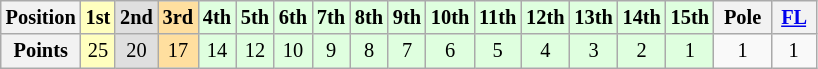<table class="wikitable" style="font-size: 85%;">
<tr>
<th>Position</th>
<td align="center" style="background-color:#ffffbf"><strong>1st</strong></td>
<td align="center" style="background-color:#dfdfdf"><strong>2nd</strong></td>
<td align="center" style="background-color:#ffdf9f"><strong>3rd</strong></td>
<td align="center" style="background-color:#dfffdf"><strong>4th</strong></td>
<td align="center" style="background-color:#dfffdf"><strong>5th</strong></td>
<td align="center" style="background-color:#dfffdf"><strong>6th</strong></td>
<td align="center" style="background-color:#dfffdf"><strong>7th</strong></td>
<td align="center" style="background-color:#dfffdf"><strong>8th</strong></td>
<td align="center" style="background-color:#dfffdf"><strong>9th</strong></td>
<td align="center" style="background-color:#dfffdf"><strong>10th</strong></td>
<td align="center" style="background-color:#dfffdf"><strong>11th</strong></td>
<td align="center" style="background-color:#dfffdf"><strong>12th</strong></td>
<td align="center" style="background-color:#dfffdf"><strong>13th</strong></td>
<td align="center" style="background-color:#dfffdf"><strong>14th</strong></td>
<td align="center" style="background-color:#dfffdf"><strong>15th</strong></td>
<th> Pole </th>
<th> <a href='#'>FL</a> </th>
</tr>
<tr>
<th>Points</th>
<td align="center" style="background-color:#ffffbf">25</td>
<td align="center" style="background-color:#dfdfdf">20</td>
<td align="center" style="background-color:#ffdf9f">17</td>
<td align="center" style="background-color:#dfffdf">14</td>
<td align="center" style="background-color:#dfffdf">12</td>
<td align="center" style="background-color:#dfffdf">10</td>
<td align="center" style="background-color:#dfffdf">9</td>
<td align="center" style="background-color:#dfffdf">8</td>
<td align="center" style="background-color:#dfffdf">7</td>
<td align="center" style="background-color:#dfffdf">6</td>
<td align="center" style="background-color:#dfffdf">5</td>
<td align="center" style="background-color:#dfffdf">4</td>
<td align="center" style="background-color:#dfffdf">3</td>
<td align="center" style="background-color:#dfffdf">2</td>
<td align="center" style="background-color:#dfffdf">1</td>
<td align="center">1</td>
<td align="center">1</td>
</tr>
</table>
